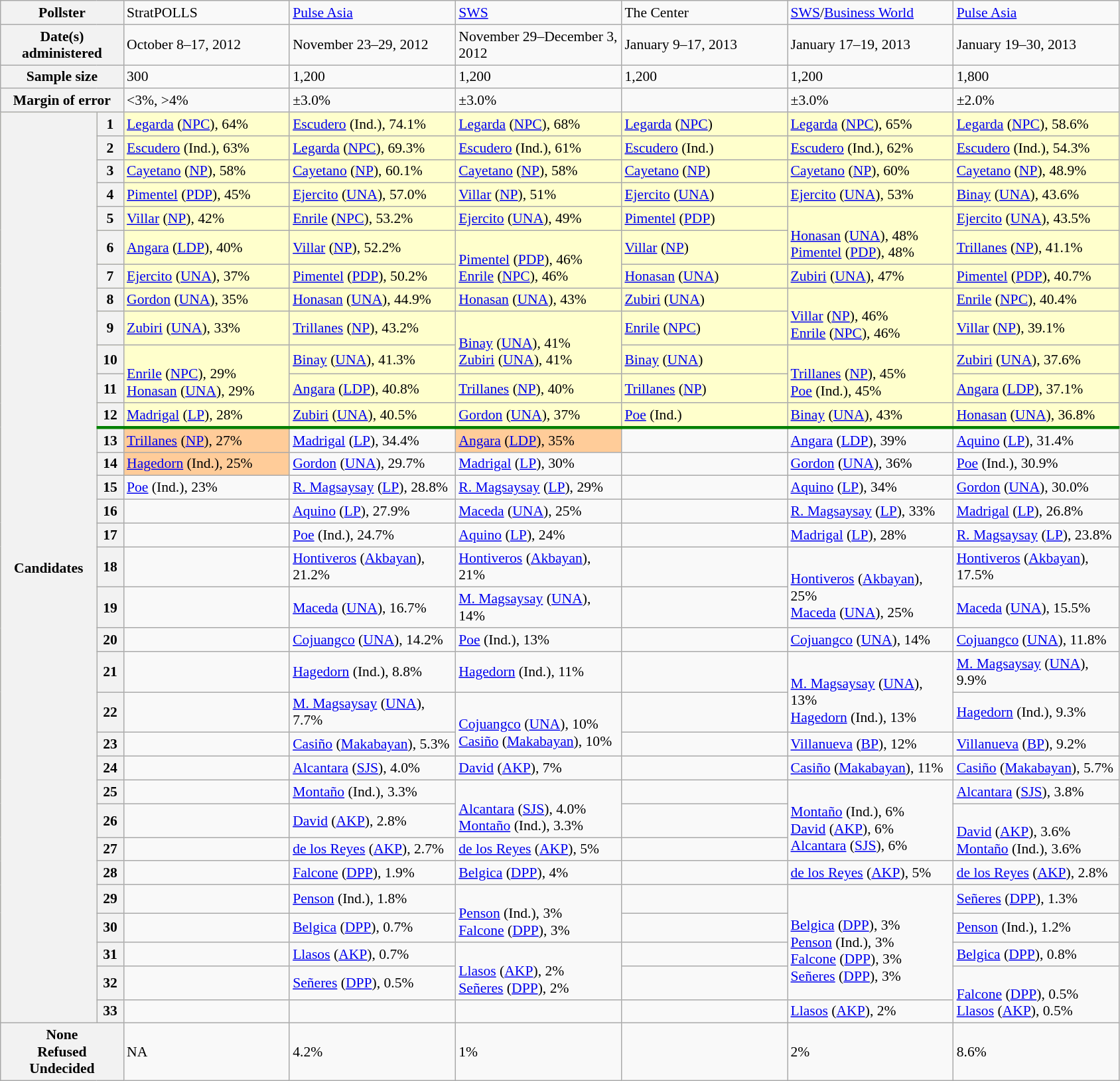<table class=wikitable style="font-size:90%;">
<tr>
<th colspan=2>Pollster</th>
<td width=160px>StratPOLLS</td>
<td width=160px><a href='#'>Pulse Asia</a></td>
<td width=160px><a href='#'>SWS</a></td>
<td width=160px>The Center</td>
<td width=160px><a href='#'>SWS</a>/<a href='#'>Business World</a></td>
<td width=160px><a href='#'>Pulse Asia</a></td>
</tr>
<tr>
<th colspan=2>Date(s) administered</th>
<td>October 8–17, 2012</td>
<td>November 23–29, 2012</td>
<td>November 29–December 3, 2012</td>
<td>January 9–17, 2013</td>
<td>January 17–19, 2013</td>
<td>January 19–30, 2013</td>
</tr>
<tr>
<th colspan=2>Sample size</th>
<td>300</td>
<td>1,200</td>
<td>1,200</td>
<td>1,200</td>
<td>1,200</td>
<td>1,800</td>
</tr>
<tr>
<th colspan=2>Margin of error</th>
<td><3%, >4%</td>
<td>±3.0%</td>
<td>±3.0%</td>
<td></td>
<td>±3.0%</td>
<td>±2.0%</td>
</tr>
<tr bgcolor=#FFFFCC>
<th width=90px rowspan=33>Candidates</th>
<th width=20px>1</th>
<td> <a href='#'>Legarda</a> (<a href='#'>NPC</a>), 64%</td>
<td> <a href='#'>Escudero</a> (Ind.), 74.1%</td>
<td> <a href='#'>Legarda</a> (<a href='#'>NPC</a>), 68%</td>
<td> <a href='#'>Legarda</a> (<a href='#'>NPC</a>)</td>
<td> <a href='#'>Legarda</a> (<a href='#'>NPC</a>), 65%</td>
<td> <a href='#'>Legarda</a> (<a href='#'>NPC</a>), 58.6%</td>
</tr>
<tr bgcolor=#FFFFCC>
<th>2</th>
<td> <a href='#'>Escudero</a> (Ind.), 63%</td>
<td> <a href='#'>Legarda</a> (<a href='#'>NPC</a>), 69.3%</td>
<td> <a href='#'>Escudero</a> (Ind.), 61%</td>
<td> <a href='#'>Escudero</a> (Ind.)</td>
<td> <a href='#'>Escudero</a> (Ind.), 62%</td>
<td> <a href='#'>Escudero</a> (Ind.), 54.3%</td>
</tr>
<tr bgcolor=#FFFFCC>
<th>3</th>
<td> <a href='#'>Cayetano</a> (<a href='#'>NP</a>), 58%</td>
<td> <a href='#'>Cayetano</a> (<a href='#'>NP</a>), 60.1%</td>
<td> <a href='#'>Cayetano</a> (<a href='#'>NP</a>), 58%</td>
<td> <a href='#'>Cayetano</a> (<a href='#'>NP</a>)</td>
<td> <a href='#'>Cayetano</a> (<a href='#'>NP</a>), 60%</td>
<td> <a href='#'>Cayetano</a> (<a href='#'>NP</a>), 48.9%</td>
</tr>
<tr bgcolor=#FFFFCC>
<th>4</th>
<td> <a href='#'>Pimentel</a> (<a href='#'>PDP</a>), 45%</td>
<td> <a href='#'>Ejercito</a> (<a href='#'>UNA</a>), 57.0%</td>
<td> <a href='#'>Villar</a> (<a href='#'>NP</a>), 51%</td>
<td> <a href='#'>Ejercito</a> (<a href='#'>UNA</a>)</td>
<td> <a href='#'>Ejercito</a> (<a href='#'>UNA</a>), 53%</td>
<td> <a href='#'>Binay</a> (<a href='#'>UNA</a>), 43.6%</td>
</tr>
<tr bgcolor=#FFFFCC>
<th>5</th>
<td> <a href='#'>Villar</a> (<a href='#'>NP</a>), 42%</td>
<td> <a href='#'>Enrile</a> (<a href='#'>NPC</a>), 53.2%</td>
<td> <a href='#'>Ejercito</a> (<a href='#'>UNA</a>), 49%</td>
<td> <a href='#'>Pimentel</a> (<a href='#'>PDP</a>)</td>
<td rowspan=2><br> <a href='#'>Honasan</a> (<a href='#'>UNA</a>), 48%<br>
 <a href='#'>Pimentel</a> (<a href='#'>PDP</a>), 48%</td>
<td> <a href='#'>Ejercito</a> (<a href='#'>UNA</a>), 43.5%</td>
</tr>
<tr bgcolor=#FFFFCC>
<th>6</th>
<td> <a href='#'>Angara</a> (<a href='#'>LDP</a>), 40%</td>
<td> <a href='#'>Villar</a> (<a href='#'>NP</a>), 52.2%</td>
<td rowspan=2><br> <a href='#'>Pimentel</a> (<a href='#'>PDP</a>), 46%<br>
 <a href='#'>Enrile</a> (<a href='#'>NPC</a>), 46%</td>
<td> <a href='#'>Villar</a> (<a href='#'>NP</a>)</td>
<td> <a href='#'>Trillanes</a> (<a href='#'>NP</a>), 41.1%</td>
</tr>
<tr bgcolor=#FFFFCC>
<th>7</th>
<td> <a href='#'>Ejercito</a> (<a href='#'>UNA</a>), 37%</td>
<td> <a href='#'>Pimentel</a> (<a href='#'>PDP</a>), 50.2%</td>
<td> <a href='#'>Honasan</a> (<a href='#'>UNA</a>)</td>
<td> <a href='#'>Zubiri</a> (<a href='#'>UNA</a>), 47%</td>
<td> <a href='#'>Pimentel</a> (<a href='#'>PDP</a>), 40.7%<br></td>
</tr>
<tr bgcolor=#FFFFCC>
<th>8</th>
<td> <a href='#'>Gordon</a> (<a href='#'>UNA</a>), 35%</td>
<td> <a href='#'>Honasan</a> (<a href='#'>UNA</a>), 44.9%</td>
<td> <a href='#'>Honasan</a> (<a href='#'>UNA</a>), 43%</td>
<td> <a href='#'>Zubiri</a> (<a href='#'>UNA</a>)</td>
<td rowspan=2><br> <a href='#'>Villar</a> (<a href='#'>NP</a>), 46%<br>
 <a href='#'>Enrile</a> (<a href='#'>NPC</a>), 46%</td>
<td> <a href='#'>Enrile</a> (<a href='#'>NPC</a>), 40.4%</td>
</tr>
<tr bgcolor=#FFFFCC>
<th>9</th>
<td> <a href='#'>Zubiri</a> (<a href='#'>UNA</a>), 33%</td>
<td> <a href='#'>Trillanes</a> (<a href='#'>NP</a>), 43.2%</td>
<td rowspan=2><br> <a href='#'>Binay</a> (<a href='#'>UNA</a>), 41%<br>
 <a href='#'>Zubiri</a> (<a href='#'>UNA</a>), 41%</td>
<td> <a href='#'>Enrile</a> (<a href='#'>NPC</a>)</td>
<td> <a href='#'>Villar</a> (<a href='#'>NP</a>), 39.1%</td>
</tr>
<tr bgcolor=#FFFFCC>
<th>10</th>
<td rowspan=2><br> <a href='#'>Enrile</a> (<a href='#'>NPC</a>), 29%<br>
 <a href='#'>Honasan</a> (<a href='#'>UNA</a>), 29%</td>
<td> <a href='#'>Binay</a> (<a href='#'>UNA</a>), 41.3%</td>
<td> <a href='#'>Binay</a> (<a href='#'>UNA</a>)</td>
<td rowspan=2><br> <a href='#'>Trillanes</a> (<a href='#'>NP</a>), 45%<br>
 <a href='#'>Poe</a> (Ind.), 45%</td>
<td> <a href='#'>Zubiri</a> (<a href='#'>UNA</a>), 37.6%</td>
</tr>
<tr bgcolor=#FFFFCC>
<th>11</th>
<td> <a href='#'>Angara</a> (<a href='#'>LDP</a>), 40.8%</td>
<td> <a href='#'>Trillanes</a> (<a href='#'>NP</a>), 40%</td>
<td> <a href='#'>Trillanes</a> (<a href='#'>NP</a>)</td>
<td> <a href='#'>Angara</a> (<a href='#'>LDP</a>), 37.1%</td>
</tr>
<tr bgcolor=#FFFFCC>
<th>12</th>
<td> <a href='#'>Madrigal</a> (<a href='#'>LP</a>), 28%</td>
<td> <a href='#'>Zubiri</a> (<a href='#'>UNA</a>), 40.5%</td>
<td> <a href='#'>Gordon</a> (<a href='#'>UNA</a>), 37%</td>
<td> <a href='#'>Poe</a> (Ind.)</td>
<td> <a href='#'>Binay</a> (<a href='#'>UNA</a>), 43%</td>
<td> <a href='#'>Honasan</a> (<a href='#'>UNA</a>), 36.8%</td>
</tr>
<tr style="border-top:3px solid green;">
<th>13</th>
<td bgcolor=#ffcc99> <a href='#'>Trillanes</a> (<a href='#'>NP</a>), 27%</td>
<td> <a href='#'>Madrigal</a> (<a href='#'>LP</a>), 34.4%</td>
<td bgcolor=#ffcc99> <a href='#'>Angara</a> (<a href='#'>LDP</a>), 35%</td>
<td></td>
<td> <a href='#'>Angara</a> (<a href='#'>LDP</a>), 39%</td>
<td> <a href='#'>Aquino</a> (<a href='#'>LP</a>), 31.4%</td>
</tr>
<tr>
<th>14</th>
<td bgcolor=#ffcc99> <a href='#'>Hagedorn</a> (Ind.), 25%</td>
<td> <a href='#'>Gordon</a> (<a href='#'>UNA</a>), 29.7%</td>
<td> <a href='#'>Madrigal</a> (<a href='#'>LP</a>), 30%</td>
<td></td>
<td> <a href='#'>Gordon</a> (<a href='#'>UNA</a>), 36%</td>
<td> <a href='#'>Poe</a> (Ind.), 30.9%</td>
</tr>
<tr>
<th>15</th>
<td> <a href='#'>Poe</a> (Ind.), 23%</td>
<td> <a href='#'>R. Magsaysay</a> (<a href='#'>LP</a>), 28.8%</td>
<td> <a href='#'>R. Magsaysay</a> (<a href='#'>LP</a>), 29%</td>
<td></td>
<td> <a href='#'>Aquino</a> (<a href='#'>LP</a>), 34%</td>
<td> <a href='#'>Gordon</a> (<a href='#'>UNA</a>), 30.0%</td>
</tr>
<tr>
<th>16</th>
<td></td>
<td> <a href='#'>Aquino</a> (<a href='#'>LP</a>), 27.9%</td>
<td> <a href='#'>Maceda</a> (<a href='#'>UNA</a>), 25%</td>
<td></td>
<td> <a href='#'>R. Magsaysay</a> (<a href='#'>LP</a>), 33%</td>
<td> <a href='#'>Madrigal</a> (<a href='#'>LP</a>), 26.8%</td>
</tr>
<tr>
<th>17</th>
<td></td>
<td> <a href='#'>Poe</a> (Ind.), 24.7%</td>
<td> <a href='#'>Aquino</a> (<a href='#'>LP</a>), 24%</td>
<td></td>
<td> <a href='#'>Madrigal</a> (<a href='#'>LP</a>), 28%</td>
<td> <a href='#'>R. Magsaysay</a> (<a href='#'>LP</a>), 23.8%</td>
</tr>
<tr>
<th>18</th>
<td></td>
<td> <a href='#'>Hontiveros</a> (<a href='#'>Akbayan</a>), 21.2%</td>
<td> <a href='#'>Hontiveros</a> (<a href='#'>Akbayan</a>), 21%</td>
<td></td>
<td rowspan=2><br> <a href='#'>Hontiveros</a> (<a href='#'>Akbayan</a>), 25%<br>
 <a href='#'>Maceda</a> (<a href='#'>UNA</a>), 25%</td>
<td> <a href='#'>Hontiveros</a> (<a href='#'>Akbayan</a>), 17.5%</td>
</tr>
<tr>
<th>19</th>
<td></td>
<td> <a href='#'>Maceda</a> (<a href='#'>UNA</a>), 16.7%</td>
<td> <a href='#'>M. Magsaysay</a> (<a href='#'>UNA</a>), 14%</td>
<td></td>
<td> <a href='#'>Maceda</a> (<a href='#'>UNA</a>), 15.5%</td>
</tr>
<tr>
<th>20</th>
<td></td>
<td> <a href='#'>Cojuangco</a> (<a href='#'>UNA</a>), 14.2%</td>
<td> <a href='#'>Poe</a> (Ind.), 13%</td>
<td></td>
<td> <a href='#'>Cojuangco</a> (<a href='#'>UNA</a>), 14%</td>
<td> <a href='#'>Cojuangco</a> (<a href='#'>UNA</a>), 11.8%</td>
</tr>
<tr>
<th>21</th>
<td></td>
<td> <a href='#'>Hagedorn</a> (Ind.), 8.8%</td>
<td> <a href='#'>Hagedorn</a> (Ind.), 11%</td>
<td></td>
<td rowspan=2><br> <a href='#'>M. Magsaysay</a> (<a href='#'>UNA</a>), 13%<br>
 <a href='#'>Hagedorn</a> (Ind.), 13%<br></td>
<td> <a href='#'>M. Magsaysay</a> (<a href='#'>UNA</a>), 9.9%</td>
</tr>
<tr>
<th>22</th>
<td></td>
<td> <a href='#'>M. Magsaysay</a> (<a href='#'>UNA</a>), 7.7%</td>
<td rowspan=2><br> <a href='#'>Cojuangco</a> (<a href='#'>UNA</a>), 10%<br>
 <a href='#'>Casiño</a>  (<a href='#'>Makabayan</a>), 10%</td>
<td></td>
<td> <a href='#'>Hagedorn</a> (Ind.), 9.3%</td>
</tr>
<tr>
<th>23</th>
<td></td>
<td> <a href='#'>Casiño</a>  (<a href='#'>Makabayan</a>), 5.3%</td>
<td></td>
<td> <a href='#'>Villanueva</a> (<a href='#'>BP</a>), 12%</td>
<td> <a href='#'>Villanueva</a> (<a href='#'>BP</a>), 9.2%</td>
</tr>
<tr>
<th>24</th>
<td></td>
<td><a href='#'>Alcantara</a> (<a href='#'>SJS</a>), 4.0%</td>
<td> <a href='#'>David</a> (<a href='#'>AKP</a>), 7%</td>
<td></td>
<td> <a href='#'>Casiño</a>  (<a href='#'>Makabayan</a>), 11%</td>
<td> <a href='#'>Casiño</a>  (<a href='#'>Makabayan</a>), 5.7%</td>
</tr>
<tr>
<th>25</th>
<td></td>
<td> <a href='#'>Montaño</a> (Ind.), 3.3%</td>
<td rowspan=2><br><a href='#'>Alcantara</a> (<a href='#'>SJS</a>), 4.0%<br>
 <a href='#'>Montaño</a> (Ind.), 3.3%</td>
<td></td>
<td rowspan=3><br> <a href='#'>Montaño</a> (Ind.), 6%<br>
 <a href='#'>David</a> (<a href='#'>AKP</a>), 6%<br>
<a href='#'>Alcantara</a> (<a href='#'>SJS</a>), 6%</td>
<td><a href='#'>Alcantara</a> (<a href='#'>SJS</a>), 3.8%</td>
</tr>
<tr>
<th>26</th>
<td></td>
<td> <a href='#'>David</a> (<a href='#'>AKP</a>), 2.8%</td>
<td></td>
<td rowspan=2><br> <a href='#'>David</a> (<a href='#'>AKP</a>), 3.6%<br>
 <a href='#'>Montaño</a> (Ind.), 3.6%<br></td>
</tr>
<tr>
<th>27</th>
<td></td>
<td> <a href='#'>de los Reyes</a> (<a href='#'>AKP</a>), 2.7%</td>
<td> <a href='#'>de los Reyes</a> (<a href='#'>AKP</a>), 5%</td>
<td></td>
</tr>
<tr>
<th>28</th>
<td></td>
<td> <a href='#'>Falcone</a> (<a href='#'>DPP</a>), 1.9%</td>
<td> <a href='#'>Belgica</a> (<a href='#'>DPP</a>), 4%</td>
<td></td>
<td> <a href='#'>de los Reyes</a> (<a href='#'>AKP</a>), 5%</td>
<td> <a href='#'>de los Reyes</a> (<a href='#'>AKP</a>), 2.8%</td>
</tr>
<tr>
<th>29</th>
<td></td>
<td> <a href='#'>Penson</a> (Ind.), 1.8%</td>
<td rowspan=2><br> <a href='#'>Penson</a> (Ind.), 3%<br>
 <a href='#'>Falcone</a> (<a href='#'>DPP</a>), 3%</td>
<td></td>
<td rowspan=4><br> <a href='#'>Belgica</a> (<a href='#'>DPP</a>), 3%<br>
 <a href='#'>Penson</a> (Ind.), 3%<br>
 <a href='#'>Falcone</a> (<a href='#'>DPP</a>), 3%<br>
 <a href='#'>Señeres</a> (<a href='#'>DPP</a>), 3%</td>
<td> <a href='#'>Señeres</a> (<a href='#'>DPP</a>), 1.3%</td>
</tr>
<tr>
<th>30</th>
<td></td>
<td> <a href='#'>Belgica</a> (<a href='#'>DPP</a>), 0.7%</td>
<td></td>
<td> <a href='#'>Penson</a> (Ind.), 1.2%<br></td>
</tr>
<tr>
<th>31</th>
<td></td>
<td> <a href='#'>Llasos</a> (<a href='#'>AKP</a>), 0.7%</td>
<td rowspan=2><br> <a href='#'>Llasos</a> (<a href='#'>AKP</a>), 2%<br>
 <a href='#'>Señeres</a> (<a href='#'>DPP</a>), 2%</td>
<td></td>
<td> <a href='#'>Belgica</a> (<a href='#'>DPP</a>), 0.8%</td>
</tr>
<tr>
<th>32</th>
<td></td>
<td> <a href='#'>Señeres</a> (<a href='#'>DPP</a>), 0.5%</td>
<td></td>
<td rowspan=2><br> <a href='#'>Falcone</a> (<a href='#'>DPP</a>), 0.5%<br>
 <a href='#'>Llasos</a> (<a href='#'>AKP</a>), 0.5%</td>
</tr>
<tr>
<th>33</th>
<td></td>
<td></td>
<td></td>
<td></td>
<td> <a href='#'>Llasos</a> (<a href='#'>AKP</a>), 2%</td>
</tr>
<tr>
<th colspan=2>None<br>Refused<br>Undecided</th>
<td>NA</td>
<td>4.2%</td>
<td>1%</td>
<td></td>
<td>2%</td>
<td>8.6%</td>
</tr>
</table>
